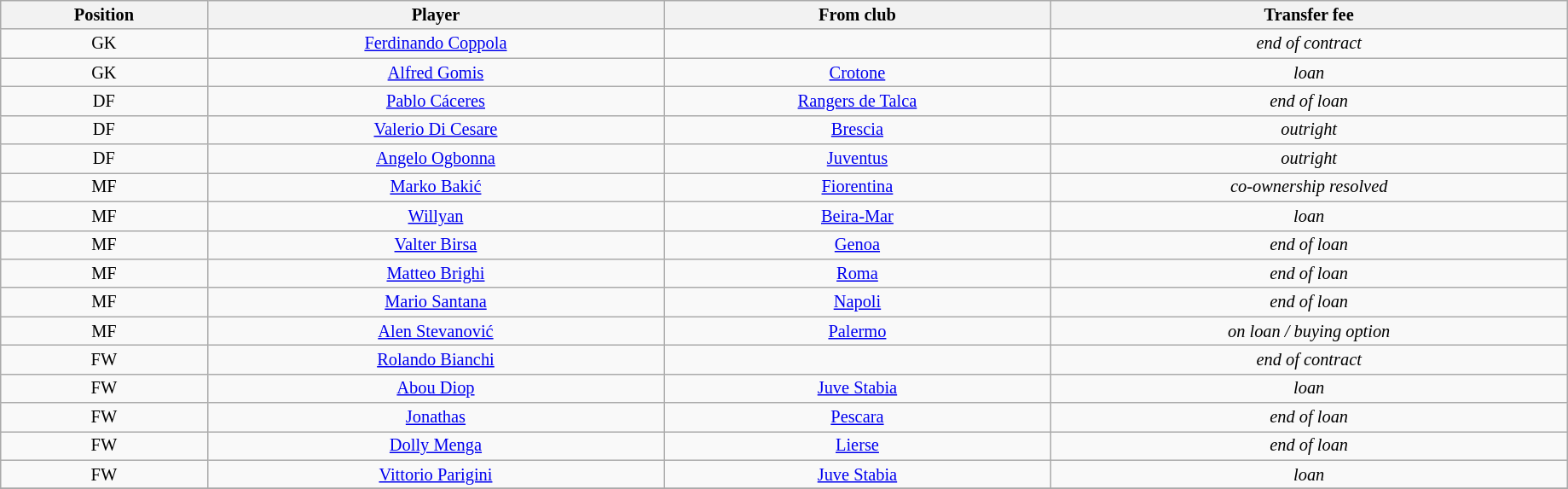<table class="wikitable sortable" style="width:97%; text-align:center; font-size:85%; text-align:centre;">
<tr>
<th>Position</th>
<th>Player</th>
<th>From club</th>
<th>Transfer fee</th>
</tr>
<tr>
<td>GK</td>
<td><a href='#'>Ferdinando Coppola</a></td>
<td></td>
<td><em>end of contract</em></td>
</tr>
<tr>
<td>GK</td>
<td><a href='#'>Alfred Gomis</a></td>
<td><a href='#'>Crotone</a></td>
<td><em>loan</em></td>
</tr>
<tr>
<td>DF</td>
<td><a href='#'>Pablo Cáceres</a></td>
<td><a href='#'>Rangers de Talca</a></td>
<td><em>end of loan</em></td>
</tr>
<tr>
<td>DF</td>
<td><a href='#'>Valerio Di Cesare</a></td>
<td><a href='#'>Brescia</a></td>
<td><em>outright</em></td>
</tr>
<tr>
<td>DF</td>
<td><a href='#'>Angelo Ogbonna</a></td>
<td><a href='#'>Juventus</a></td>
<td><em>outright</em></td>
</tr>
<tr>
<td>MF</td>
<td><a href='#'>Marko Bakić</a></td>
<td><a href='#'>Fiorentina</a></td>
<td><em>co-ownership resolved</em></td>
</tr>
<tr>
<td>MF</td>
<td><a href='#'>Willyan</a></td>
<td><a href='#'>Beira-Mar</a></td>
<td><em>loan</em></td>
</tr>
<tr>
<td>MF</td>
<td><a href='#'>Valter Birsa</a></td>
<td><a href='#'>Genoa</a></td>
<td><em>end of loan</em></td>
</tr>
<tr>
<td>MF</td>
<td><a href='#'>Matteo Brighi</a></td>
<td><a href='#'>Roma</a></td>
<td><em>end of loan</em></td>
</tr>
<tr>
<td>MF</td>
<td><a href='#'>Mario Santana</a></td>
<td><a href='#'>Napoli</a></td>
<td><em>end of loan</em></td>
</tr>
<tr>
<td>MF</td>
<td><a href='#'>Alen Stevanović</a></td>
<td><a href='#'>Palermo</a></td>
<td><em>on loan / buying option</em></td>
</tr>
<tr>
<td>FW</td>
<td><a href='#'>Rolando Bianchi</a></td>
<td></td>
<td><em>end of contract</em></td>
</tr>
<tr>
<td>FW</td>
<td><a href='#'>Abou Diop</a></td>
<td><a href='#'>Juve Stabia</a></td>
<td><em>loan</em></td>
</tr>
<tr>
<td>FW</td>
<td><a href='#'>Jonathas</a></td>
<td><a href='#'>Pescara</a></td>
<td><em>end of loan</em></td>
</tr>
<tr>
<td>FW</td>
<td><a href='#'>Dolly Menga</a></td>
<td><a href='#'>Lierse</a></td>
<td><em>end of loan</em></td>
</tr>
<tr>
<td>FW</td>
<td><a href='#'>Vittorio Parigini</a></td>
<td><a href='#'>Juve Stabia</a></td>
<td><em>loan</em></td>
</tr>
<tr>
</tr>
</table>
